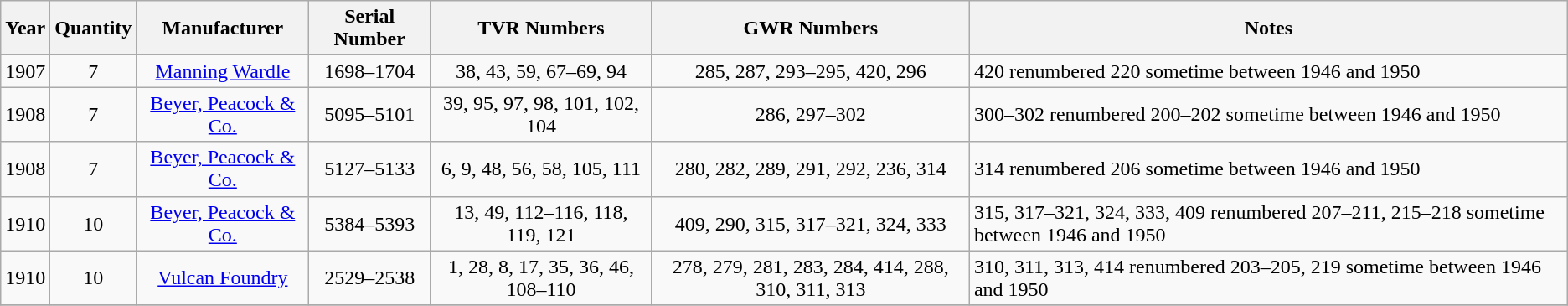<table class=wikitable style=text-align:center>
<tr>
<th>Year</th>
<th>Quantity</th>
<th>Manufacturer</th>
<th>Serial Number</th>
<th>TVR Numbers</th>
<th>GWR Numbers</th>
<th>Notes</th>
</tr>
<tr>
<td>1907</td>
<td>7</td>
<td><a href='#'>Manning Wardle</a></td>
<td>1698–1704</td>
<td>38, 43, 59, 67–69, 94</td>
<td>285, 287, 293–295, 420, 296</td>
<td style=text-align:left>420 renumbered 220 sometime between 1946 and 1950</td>
</tr>
<tr>
<td>1908</td>
<td>7</td>
<td><a href='#'>Beyer, Peacock & Co.</a></td>
<td>5095–5101</td>
<td>39, 95, 97, 98, 101, 102, 104</td>
<td>286, 297–302</td>
<td style=text-align:left>300–302 renumbered 200–202 sometime between 1946 and 1950</td>
</tr>
<tr>
<td>1908</td>
<td>7</td>
<td><a href='#'>Beyer, Peacock & Co.</a></td>
<td>5127–5133</td>
<td>6, 9, 48, 56, 58, 105, 111</td>
<td>280, 282, 289, 291, 292, 236, 314</td>
<td style=text-align:left>314 renumbered 206 sometime between 1946 and 1950</td>
</tr>
<tr>
<td>1910</td>
<td>10</td>
<td><a href='#'>Beyer, Peacock & Co.</a></td>
<td>5384–5393</td>
<td>13, 49, 112–116, 118, 119, 121</td>
<td>409, 290, 315, 317–321, 324, 333</td>
<td style=text-align:left>315, 317–321, 324, 333, 409 renumbered 207–211, 215–218 sometime between 1946 and 1950</td>
</tr>
<tr>
<td>1910</td>
<td>10</td>
<td><a href='#'>Vulcan Foundry</a></td>
<td>2529–2538</td>
<td>1, 28, 8, 17, 35, 36, 46, 108–110</td>
<td>278, 279, 281, 283, 284, 414, 288, 310, 311, 313</td>
<td style=text-align:left>310, 311, 313, 414 renumbered 203–205, 219 sometime between 1946 and 1950</td>
</tr>
<tr>
</tr>
</table>
